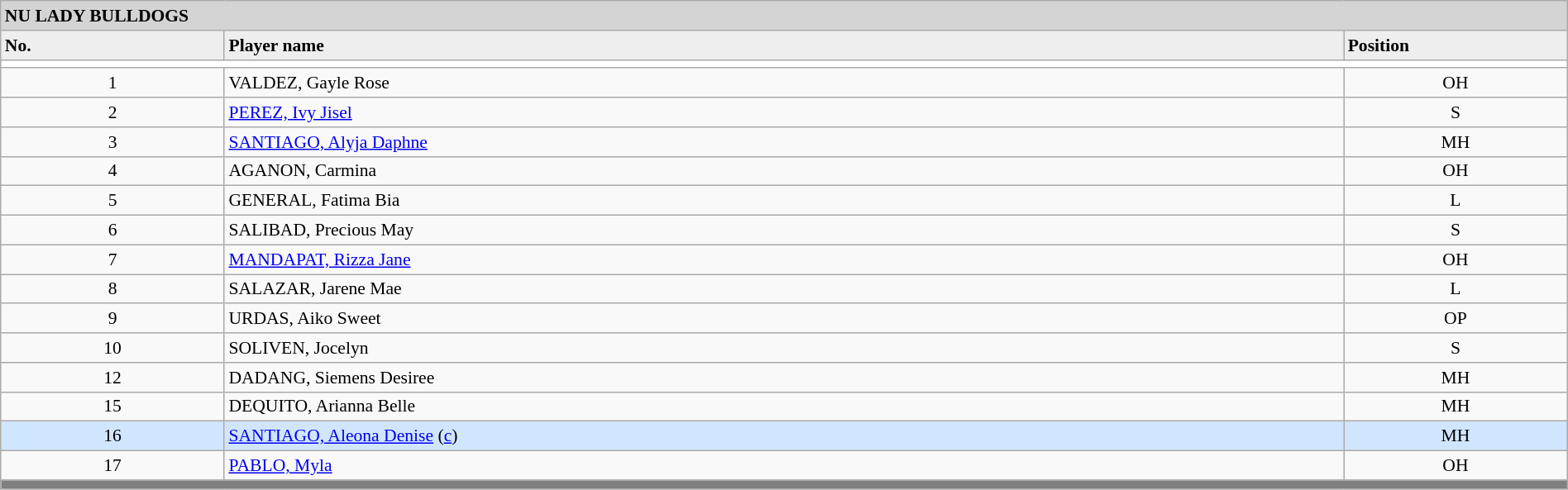<table class="wikitable collapsible collapsed" style="font-size:90%;width:100%;">
<tr>
<th style="background:#D4D4D4; text-align:left;" colspan=3> NU LADY BULLDOGS</th>
</tr>
<tr style="background:#EEEEEE; font-weight:bold;">
<td width=10%>No.</td>
<td width=50%>Player name</td>
<td width=10%>Position</td>
</tr>
<tr style="background:#FFFFFF;">
<td colspan=3 align=center></td>
</tr>
<tr>
<td align=center>1</td>
<td>VALDEZ, Gayle Rose</td>
<td align=center>OH</td>
</tr>
<tr>
<td align=center>2</td>
<td><a href='#'>PEREZ, Ivy Jisel</a></td>
<td align=center>S</td>
</tr>
<tr>
<td align=center>3</td>
<td><a href='#'>SANTIAGO, Alyja Daphne</a></td>
<td align=center>MH</td>
</tr>
<tr>
<td align=center>4</td>
<td>AGANON, Carmina</td>
<td align=center>OH</td>
</tr>
<tr>
<td align=center>5</td>
<td>GENERAL, Fatima Bia</td>
<td align=center>L</td>
</tr>
<tr>
<td align=center>6</td>
<td>SALIBAD, Precious May</td>
<td align=center>S</td>
</tr>
<tr>
<td align=center>7</td>
<td><a href='#'>MANDAPAT, Rizza Jane</a></td>
<td align=center>OH</td>
</tr>
<tr>
<td align=center>8</td>
<td>SALAZAR, Jarene Mae</td>
<td align=center>L</td>
</tr>
<tr>
<td align=center>9</td>
<td>URDAS, Aiko Sweet</td>
<td align=center>OP</td>
</tr>
<tr>
<td align=center>10</td>
<td>SOLIVEN, Jocelyn</td>
<td align=center>S</td>
</tr>
<tr>
<td align=center>12</td>
<td>DADANG, Siemens Desiree</td>
<td align=center>MH</td>
</tr>
<tr>
<td align=center>15</td>
<td>DEQUITO, Arianna Belle</td>
<td align=center>MH</td>
</tr>
<tr bgcolor=#D0E6FF>
<td align=center>16</td>
<td><a href='#'>SANTIAGO, Aleona Denise</a> (<a href='#'>c</a>)</td>
<td align=center>MH</td>
</tr>
<tr>
<td align=center>17</td>
<td><a href='#'>PABLO, Myla</a></td>
<td align=center>OH</td>
</tr>
<tr>
<th style="background:gray;" colspan=3></th>
</tr>
<tr>
</tr>
</table>
